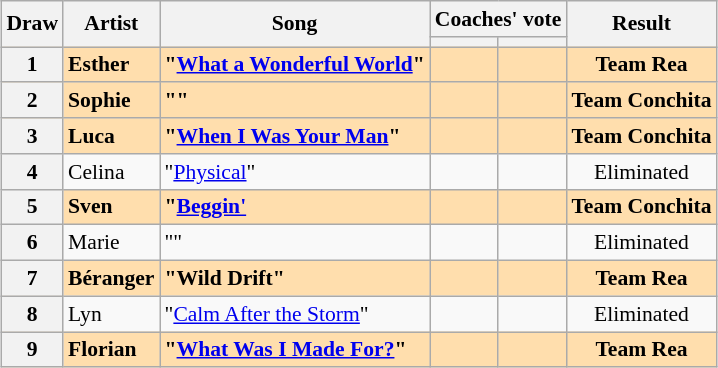<table class="wikitable sortable plainrowheaders" style="margin: 1em auto 1em; font-size:90%; text-align:center;">
<tr>
<th rowspan="2">Draw</th>
<th rowspan="2">Artist</th>
<th rowspan="2">Song</th>
<th colspan="2">Coaches' vote</th>
<th rowspan="2">Result</th>
</tr>
<tr>
<th></th>
<th></th>
</tr>
<tr style="font-weight:bold; background:navajowhite;">
<th scope="row" style="text-align:center">1</th>
<td align="left">Esther</td>
<td align="left">"<a href='#'>What a Wonderful World</a>"</td>
<td></td>
<td></td>
<td>Team Rea</td>
</tr>
<tr style="font-weight:bold; background:navajowhite;">
<th scope="row" style="text-align:center">2</th>
<td align="left">Sophie</td>
<td align="left">""</td>
<td></td>
<td></td>
<td>Team Conchita</td>
</tr>
<tr style="font-weight:bold; background:navajowhite;">
<th scope="row" style="text-align:center">3</th>
<td align="left">Luca</td>
<td align="left">"<a href='#'>When I Was Your Man</a>"</td>
<td></td>
<td></td>
<td>Team Conchita</td>
</tr>
<tr>
<th scope="row" style="text-align:center">4</th>
<td align="left">Celina</td>
<td align="left">"<a href='#'>Physical</a>"</td>
<td></td>
<td></td>
<td>Eliminated</td>
</tr>
<tr style="font-weight:bold; background:navajowhite;">
<th scope="row" style="text-align:center">5</th>
<td align="left">Sven</td>
<td align="left">"<a href='#'>Beggin'</a></td>
<td></td>
<td></td>
<td>Team Conchita</td>
</tr>
<tr>
<th scope="row" style="text-align:center">6</th>
<td align="left">Marie</td>
<td align="left">""</td>
<td></td>
<td></td>
<td>Eliminated</td>
</tr>
<tr style="font-weight:bold; background:navajowhite;">
<th scope="row" style="text-align:center">7</th>
<td align="left">Béranger</td>
<td align="left">"Wild Drift"</td>
<td></td>
<td></td>
<td>Team Rea</td>
</tr>
<tr>
<th scope="row" style="text-align:center">8</th>
<td align="left">Lyn</td>
<td align="left">"<a href='#'>Calm After the Storm</a>"</td>
<td></td>
<td></td>
<td>Eliminated</td>
</tr>
<tr style="font-weight:bold; background:navajowhite;">
<th scope="row" style="text-align:center">9</th>
<td align="left">Florian</td>
<td align="left">"<a href='#'>What Was I Made For?</a>"</td>
<td></td>
<td></td>
<td>Team Rea</td>
</tr>
</table>
